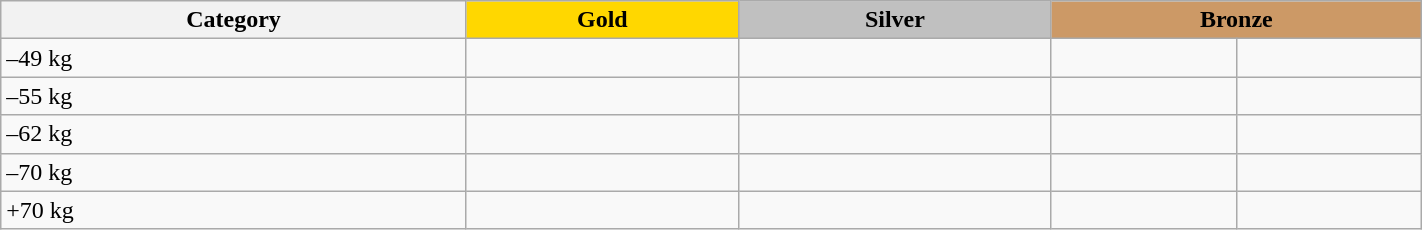<table class=wikitable  width=75%>
<tr>
<th>Category</th>
<th style="background: gold">Gold</th>
<th style="background: silver">Silver</th>
<th style="background: #cc9966" colspan=2>Bronze</th>
</tr>
<tr>
<td>–49 kg</td>
<td></td>
<td></td>
<td></td>
<td></td>
</tr>
<tr>
<td>–55 kg</td>
<td></td>
<td></td>
<td></td>
<td></td>
</tr>
<tr>
<td>–62 kg</td>
<td></td>
<td></td>
<td></td>
<td></td>
</tr>
<tr>
<td>–70 kg</td>
<td></td>
<td></td>
<td></td>
<td></td>
</tr>
<tr>
<td>+70 kg</td>
<td></td>
<td></td>
<td></td>
<td></td>
</tr>
</table>
